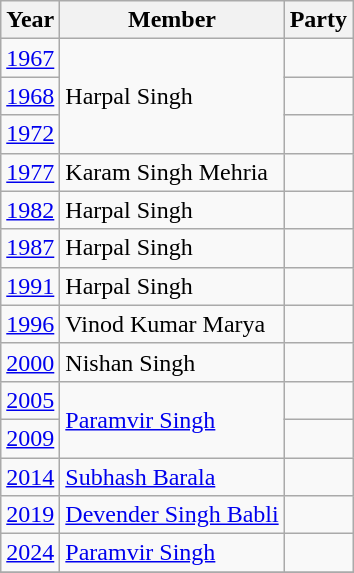<table class="wikitable">
<tr>
<th>Year</th>
<th>Member</th>
<th colspan="2">Party</th>
</tr>
<tr>
<td><a href='#'>1967</a></td>
<td rowspan="3">Harpal Singh</td>
<td></td>
</tr>
<tr>
<td><a href='#'>1968</a></td>
<td></td>
</tr>
<tr>
<td><a href='#'>1972</a></td>
<td></td>
</tr>
<tr>
<td><a href='#'>1977</a></td>
<td>Karam Singh Mehria</td>
<td></td>
</tr>
<tr>
<td><a href='#'>1982</a></td>
<td>Harpal Singh</td>
<td></td>
</tr>
<tr>
<td><a href='#'>1987</a></td>
<td>Harpal Singh</td>
<td></td>
</tr>
<tr>
<td><a href='#'>1991</a></td>
<td>Harpal Singh</td>
<td></td>
</tr>
<tr>
<td><a href='#'>1996</a></td>
<td>Vinod Kumar Marya</td>
<td></td>
</tr>
<tr>
<td><a href='#'>2000</a></td>
<td>Nishan Singh</td>
<td></td>
</tr>
<tr>
<td><a href='#'>2005</a></td>
<td rowspan="2"><a href='#'>Paramvir Singh</a></td>
<td></td>
</tr>
<tr>
<td><a href='#'>2009</a></td>
</tr>
<tr>
<td><a href='#'>2014</a></td>
<td><a href='#'>Subhash Barala</a></td>
<td></td>
</tr>
<tr>
<td><a href='#'>2019</a></td>
<td><a href='#'>Devender Singh Babli</a></td>
<td></td>
</tr>
<tr>
<td><a href='#'>2024</a></td>
<td><a href='#'>Paramvir Singh</a></td>
<td></td>
</tr>
<tr>
</tr>
</table>
